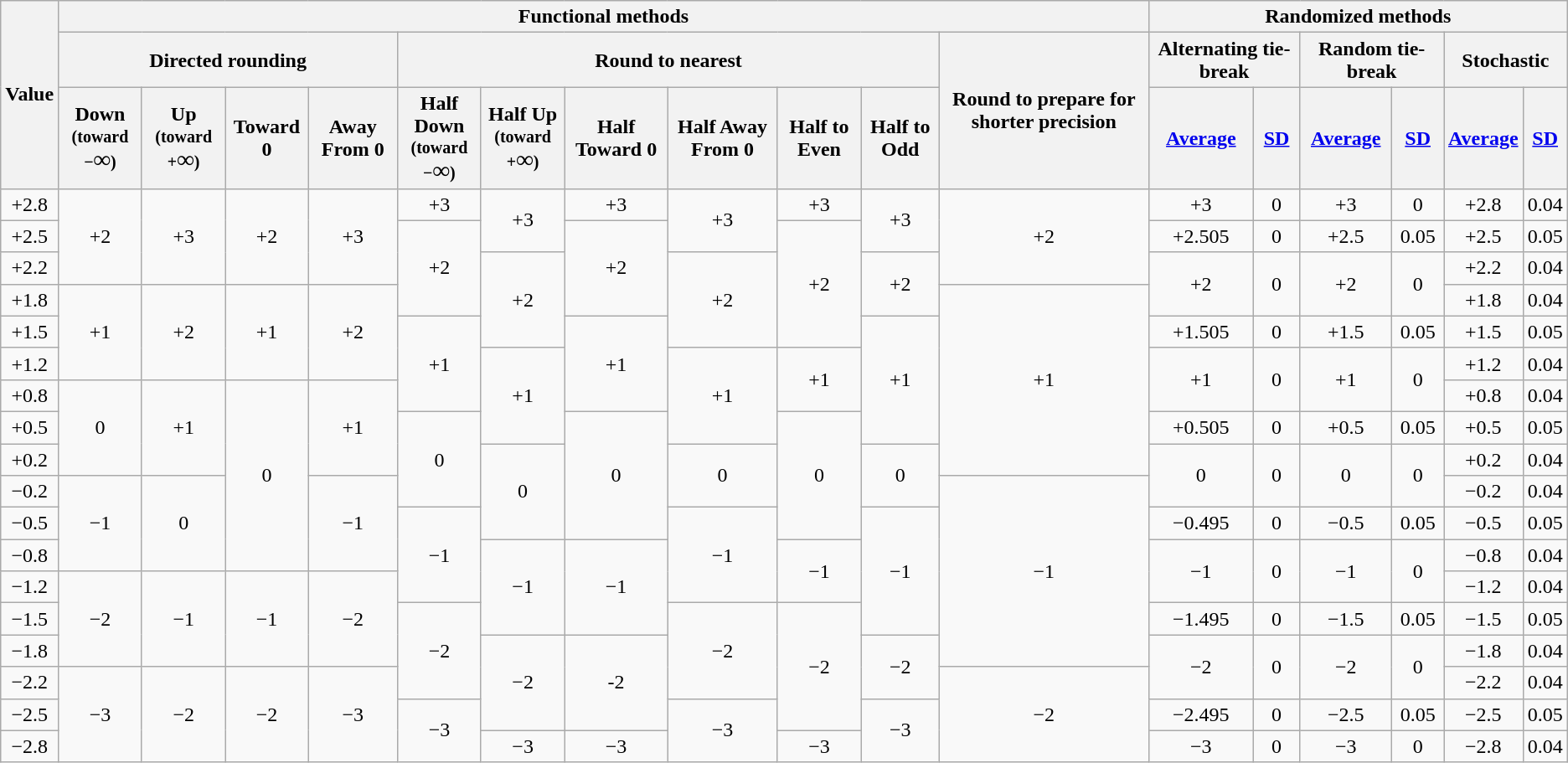<table class="wikitable" style="text-align:center; border-width:0;">
<tr>
<th rowspan="3">Value</th>
<th colspan="11">Functional methods</th>
<th colspan="6">Randomized methods</th>
</tr>
<tr>
<th colspan="4">Directed rounding</th>
<th colspan="6">Round to nearest</th>
<th rowspan="2">Round to prepare for shorter precision</th>
<th colspan="2">Alternating tie-break</th>
<th colspan="2">Random tie-break</th>
<th colspan="2">Stochastic</th>
</tr>
<tr style="line-height:110%;">
<th>Down<br><small>(toward −<big><big>∞</big></big>)</small></th>
<th>Up<br><small>(toward +<big><big>∞</big></big>)</small></th>
<th>Toward 0</th>
<th>Away From 0</th>
<th>Half Down<br><small>(toward −<big><big>∞</big></big>)</small></th>
<th>Half Up<br><small>(toward +<big><big>∞</big></big>)</small></th>
<th>Half Toward 0</th>
<th>Half Away From 0</th>
<th>Half to Even</th>
<th>Half to Odd</th>
<th><a href='#'>Average</a></th>
<th><a href='#'>SD</a></th>
<th><a href='#'>Average</a></th>
<th><a href='#'>SD</a></th>
<th><a href='#'>Average</a></th>
<th><a href='#'>SD</a></th>
</tr>
<tr>
<td>+2.8</td>
<td rowspan="3">+2</td>
<td rowspan="3">+3</td>
<td rowspan="3">+2</td>
<td rowspan="3">+3</td>
<td>+3</td>
<td rowspan="2">+3</td>
<td>+3</td>
<td rowspan="2">+3</td>
<td>+3</td>
<td rowspan="2">+3</td>
<td rowspan="3">+2</td>
<td>+3</td>
<td>0</td>
<td>+3</td>
<td>0</td>
<td>+2.8</td>
<td>0.04</td>
</tr>
<tr>
<td>+2.5</td>
<td rowspan="3">+2</td>
<td rowspan="3">+2</td>
<td rowspan="4">+2</td>
<td>+2.505</td>
<td>0</td>
<td>+2.5</td>
<td>0.05</td>
<td>+2.5</td>
<td>0.05</td>
</tr>
<tr>
<td>+2.2</td>
<td rowspan="3">+2</td>
<td rowspan="3">+2</td>
<td rowspan="2">+2</td>
<td rowspan="2">+2</td>
<td rowspan="2">0</td>
<td rowspan="2">+2</td>
<td rowspan="2">0</td>
<td>+2.2</td>
<td>0.04</td>
</tr>
<tr>
<td>+1.8</td>
<td rowspan="3">+1</td>
<td rowspan="3">+2</td>
<td rowspan="3">+1</td>
<td rowspan="3">+2</td>
<td rowspan="6">+1</td>
<td>+1.8</td>
<td>0.04</td>
</tr>
<tr>
<td>+1.5</td>
<td rowspan="3">+1</td>
<td rowspan="3">+1</td>
<td rowspan="4">+1</td>
<td>+1.505</td>
<td>0</td>
<td>+1.5</td>
<td>0.05</td>
<td>+1.5</td>
<td>0.05</td>
</tr>
<tr>
<td>+1.2</td>
<td rowspan="3">+1</td>
<td rowspan="3">+1</td>
<td rowspan="2">+1</td>
<td rowspan="2">+1</td>
<td rowspan="2">0</td>
<td rowspan="2">+1</td>
<td rowspan="2">0</td>
<td>+1.2</td>
<td>0.04</td>
</tr>
<tr>
<td>+0.8</td>
<td rowspan="3">0</td>
<td rowspan="3">+1</td>
<td rowspan="6">0</td>
<td rowspan="3">+1</td>
<td>+0.8</td>
<td>0.04</td>
</tr>
<tr>
<td>+0.5</td>
<td rowspan="3">0</td>
<td rowspan="4">0</td>
<td rowspan="4">0</td>
<td>+0.505</td>
<td>0</td>
<td>+0.5</td>
<td>0.05</td>
<td>+0.5</td>
<td>0.05</td>
</tr>
<tr>
<td>+0.2</td>
<td rowspan="3">0</td>
<td rowspan="2">0</td>
<td rowspan="2">0</td>
<td rowspan="2">0</td>
<td rowspan="2">0</td>
<td rowspan="2">0</td>
<td rowspan="2">0</td>
<td>+0.2</td>
<td>0.04</td>
</tr>
<tr>
<td>−0.2</td>
<td rowspan="3">−1</td>
<td rowspan="3">0</td>
<td rowspan="3">−1</td>
<td rowspan="6">−1</td>
<td>−0.2</td>
<td>0.04</td>
</tr>
<tr>
<td>−0.5</td>
<td rowspan="3">−1</td>
<td rowspan="3">−1</td>
<td rowspan="4">−1</td>
<td>−0.495</td>
<td>0</td>
<td>−0.5</td>
<td>0.05</td>
<td>−0.5</td>
<td>0.05</td>
</tr>
<tr>
<td>−0.8</td>
<td rowspan="3">−1</td>
<td rowspan="3">−1</td>
<td rowspan="2">−1</td>
<td rowspan="2">−1</td>
<td rowspan="2">0</td>
<td rowspan="2">−1</td>
<td rowspan="2">0</td>
<td>−0.8</td>
<td>0.04</td>
</tr>
<tr>
<td>−1.2</td>
<td rowspan="3">−2</td>
<td rowspan="3">−1</td>
<td rowspan="3">−1</td>
<td rowspan="3">−2</td>
<td>−1.2</td>
<td>0.04</td>
</tr>
<tr>
<td>−1.5</td>
<td rowspan="3">−2</td>
<td rowspan="3">−2</td>
<td rowspan="4">−2</td>
<td>−1.495</td>
<td>0</td>
<td>−1.5</td>
<td>0.05</td>
<td>−1.5</td>
<td>0.05</td>
</tr>
<tr>
<td>−1.8</td>
<td rowspan="3">−2</td>
<td rowspan="3">-2</td>
<td rowspan="2">−2</td>
<td rowspan="2">−2</td>
<td rowspan="2">0</td>
<td rowspan="2">−2</td>
<td rowspan="2">0</td>
<td>−1.8</td>
<td>0.04</td>
</tr>
<tr>
<td>−2.2</td>
<td rowspan="3">−3</td>
<td rowspan="3">−2</td>
<td rowspan="3">−2</td>
<td rowspan="3">−3</td>
<td rowspan="3">−2</td>
<td>−2.2</td>
<td>0.04</td>
</tr>
<tr>
<td>−2.5</td>
<td rowspan="2">−3</td>
<td rowspan="2">−3</td>
<td rowspan="2">−3</td>
<td>−2.495</td>
<td>0</td>
<td>−2.5</td>
<td>0.05</td>
<td>−2.5</td>
<td>0.05</td>
</tr>
<tr>
<td>−2.8</td>
<td>−3</td>
<td>−3</td>
<td>−3</td>
<td>−3</td>
<td>0</td>
<td>−3</td>
<td>0</td>
<td>−2.8</td>
<td>0.04</td>
</tr>
</table>
